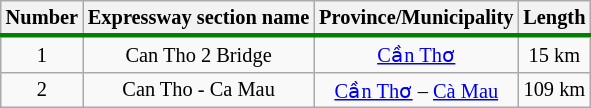<table class="wikitable" style="font-size:85%; text-align:center">
<tr style="border-bottom:solid 0.25em green">
<th>Number</th>
<th>Expressway section name</th>
<th>Province/Municipality</th>
<th>Length</th>
</tr>
<tr>
<td>1</td>
<td>Can Tho 2 Bridge</td>
<td><a href='#'>Cần Thơ</a></td>
<td>15 km</td>
</tr>
<tr>
<td>2</td>
<td>Can Tho - Ca Mau</td>
<td><a href='#'>Cần Thơ</a> – <a href='#'>Cà Mau</a></td>
<td>109 km</td>
</tr>
</table>
